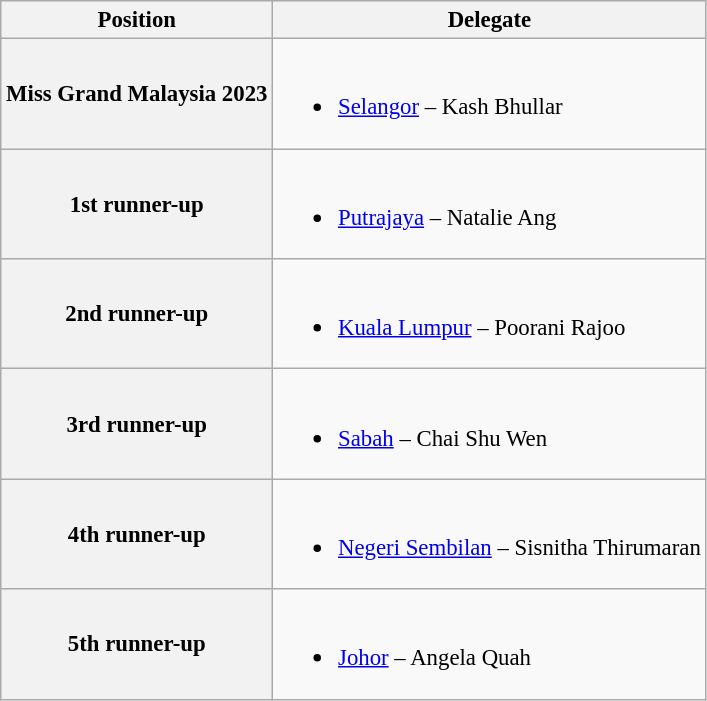<table class="wikitable" style="font-size: 95%";>
<tr>
<th>Position</th>
<th>Delegate</th>
</tr>
<tr>
<th>Miss Grand Malaysia 2023</th>
<td><br><ul><li><a href='#'>Selangor</a> – Kash Bhullar</li></ul></td>
</tr>
<tr>
<th>1st runner-up</th>
<td><br><ul><li><a href='#'>Putrajaya</a> – Natalie Ang</li></ul></td>
</tr>
<tr>
<th>2nd runner-up</th>
<td><br><ul><li><a href='#'>Kuala Lumpur</a> – Poorani Rajoo</li></ul></td>
</tr>
<tr>
<th>3rd runner-up</th>
<td><br><ul><li><a href='#'>Sabah</a> – Chai Shu Wen</li></ul></td>
</tr>
<tr>
<th>4th runner-up</th>
<td><br><ul><li><a href='#'>Negeri Sembilan</a> – Sisnitha Thirumaran</li></ul></td>
</tr>
<tr>
<th>5th runner-up</th>
<td><br><ul><li><a href='#'>Johor</a> – Angela Quah</li></ul></td>
</tr>
</table>
